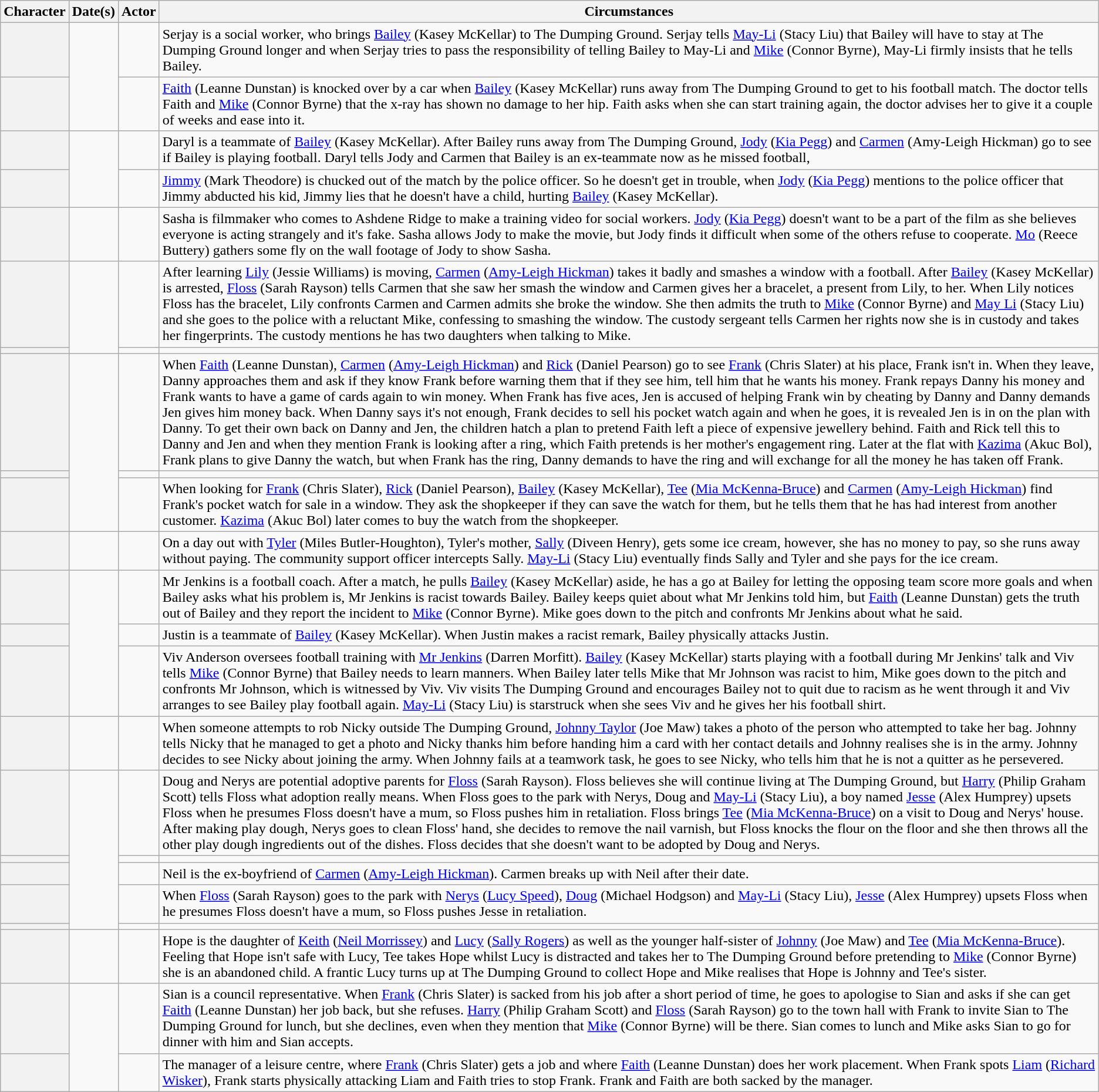<table class="wikitable">
<tr>
<th>Character</th>
<th>Date(s)</th>
<th>Actor</th>
<th>Circumstances</th>
</tr>
<tr>
<th scope="row"></th>
<td rowspan="2"></td>
<td></td>
<td> Serjay is a social worker, who brings <a href='#'>Bailey</a> (Kasey McKellar) to The Dumping Ground. Serjay tells <a href='#'>May-Li</a> (Stacy Liu) that Bailey will have to stay at The Dumping Ground longer and when Serjay tries to pass the responsibility of telling Bailey to May-Li and <a href='#'>Mike</a> (Connor Byrne), May-Li firmly insists that he tells Bailey.</td>
</tr>
<tr>
<th scope="row"></th>
<td></td>
<td> <a href='#'>Faith</a> (Leanne Dunstan) is knocked over by a car when <a href='#'>Bailey</a> (Kasey McKellar) runs away from The Dumping Ground to get to his football match. The doctor tells Faith and <a href='#'>Mike</a> (Connor Byrne) that the x-ray has shown no damage to her hip. Faith asks when she can start training again, the doctor advises her to give it a couple of weeks and ease into it.</td>
</tr>
<tr>
<th scope="row"></th>
<td rowspan="2"></td>
<td></td>
<td> Daryl is a teammate of <a href='#'>Bailey</a> (Kasey McKellar). After Bailey runs away from The Dumping Ground, <a href='#'>Jody</a> (<a href='#'>Kia Pegg</a>) and <a href='#'>Carmen</a> (Amy-Leigh Hickman) go to see if Bailey is playing football. Daryl tells Jody and Carmen that Bailey is an ex-teammate now as he missed football,</td>
</tr>
<tr>
<th scope="row"></th>
<td></td>
<td> <a href='#'>Jimmy</a> (Mark Theodore) is chucked out of the match by the police officer. So he doesn't get in trouble, when <a href='#'>Jody</a> (<a href='#'>Kia Pegg</a>) mentions to the police officer that Jimmy abducted his kid, Jimmy lies that he doesn't have a child, hurting <a href='#'>Bailey</a> (Kasey McKellar).</td>
</tr>
<tr>
<th scope="row"></th>
<td></td>
<td></td>
<td> Sasha is filmmaker who comes to Ashdene Ridge to make a training video for social workers. <a href='#'>Jody</a> (<a href='#'>Kia Pegg</a>) doesn't want to be a part of the film as she believes everyone is acting strangely and it's fake. Sasha allows Jody to make the movie, but Jody finds it difficult when some of the others refuse to cooperate. <a href='#'>Mo</a> (Reece Buttery) gathers some fly on the wall footage of Jody to show Sasha.</td>
</tr>
<tr>
<th scope="row"></th>
<td rowspan="2"></td>
<td></td>
<td>After learning <a href='#'>Lily</a> (Jessie Williams) is moving, <a href='#'>Carmen</a> (<a href='#'>Amy-Leigh Hickman</a>) takes it badly and smashes a window with a football. After <a href='#'>Bailey</a> (Kasey McKellar) is arrested, <a href='#'>Floss</a> (Sarah Rayson) tells Carmen that she saw her smash the window and Carmen gives her a bracelet, a present from Lily, to her. When Lily notices Floss has the bracelet, Lily confronts Carmen and Carmen admits she broke the window. She then admits the truth to <a href='#'>Mike</a> (Connor Byrne) and <a href='#'>May Li</a> (Stacy Liu) and she goes to the police with a reluctant Mike, confessing to smashing the window. The custody sergeant tells Carmen her rights now she is in custody and takes her fingerprints. The custody mentions he has two daughters when talking to Mike.</td>
</tr>
<tr>
<th scope="row"></th>
<td></td>
</tr>
<tr>
<th scope="row"></th>
<td rowspan="3"></td>
<td></td>
<td>When <a href='#'>Faith</a> (Leanne Dunstan), <a href='#'>Carmen</a> (<a href='#'>Amy-Leigh Hickman</a>) and <a href='#'>Rick</a> (Daniel Pearson) go to see <a href='#'>Frank</a> (Chris Slater) at his place, Frank isn't in. When they leave, Danny approaches them and ask if they know Frank before warning them that if they see him, tell him that he wants his money. Frank repays Danny his money and Frank wants to have a game of cards again to win money. When Frank has five aces, Jen is accused of helping Frank win by cheating by Danny and Danny demands Jen gives him money back. When Danny says it's not enough, Frank decides to sell his pocket watch again and when he goes, it is revealed Jen is in on the plan with Danny. To get their own back on Danny and Jen, the children hatch a plan to pretend Faith left a piece of expensive jewellery behind. Faith and Rick tell this to Danny and Jen and when they mention Frank is looking after a ring, which Faith pretends is her mother's engagement ring. Later at the flat with <a href='#'>Kazima</a> (Akuc Bol), Frank plans to give Danny the watch, but when Frank has the ring, Danny demands to have the ring and will exchange for all the money he has taken off Frank.</td>
</tr>
<tr>
<th scope="row"></th>
<td></td>
</tr>
<tr>
<th scope="row"></th>
<td></td>
<td> When looking for <a href='#'>Frank</a> (Chris Slater), <a href='#'>Rick</a> (Daniel Pearson), <a href='#'>Bailey</a> (Kasey McKellar), <a href='#'>Tee</a> (<a href='#'>Mia McKenna-Bruce</a>) and <a href='#'>Carmen</a> (<a href='#'>Amy-Leigh Hickman</a>) find Frank's pocket watch for sale in a window. They ask the shopkeeper if they can save the watch for them, but he tells them that he has had interest from another customer. <a href='#'>Kazima</a> (Akuc Bol) later comes to buy the watch from the shopkeeper.</td>
</tr>
<tr>
<th scope="row"></th>
<td></td>
<td></td>
<td> On a day out with <a href='#'>Tyler</a> (Miles Butler-Houghton), Tyler's mother, <a href='#'>Sally</a> (Diveen Henry), gets some ice cream, however, she has no money to pay, so she runs away without paying. The community support officer intercepts Sally. <a href='#'>May-Li</a> (Stacy Liu) eventually finds Sally and Tyler and she pays for the ice cream.</td>
</tr>
<tr>
<th scope="row"></th>
<td rowspan="3"></td>
<td></td>
<td> Mr Jenkins is a football coach. After a match, he pulls <a href='#'>Bailey</a> (Kasey McKellar) aside, he has a go at Bailey for letting the opposing team score more goals and when Bailey asks what his problem is, Mr Jenkins is racist towards Bailey. Bailey keeps quiet about what Mr Jenkins told him, but <a href='#'>Faith</a> (Leanne Dunstan) gets the truth out of Bailey and they report the incident to <a href='#'>Mike</a> (Connor Byrne). Mike goes down to the pitch and confronts Mr Jenkins about what he said.</td>
</tr>
<tr>
<th scope="row"></th>
<td></td>
<td> Justin is a teammate of <a href='#'>Bailey</a> (Kasey McKellar). When Justin makes a racist remark, Bailey physically attacks Justin.</td>
</tr>
<tr>
<th scope="row"></th>
<td></td>
<td> Viv Anderson oversees football training with <a href='#'>Mr Jenkins</a> (Darren Morfitt). <a href='#'>Bailey</a> (Kasey McKellar) starts playing with a football during Mr Jenkins' talk and Viv tells <a href='#'>Mike</a> (Connor Byrne) that Bailey needs to learn manners. When Bailey later tells Mike that Mr Johnson was racist to him, Mike goes down to the pitch and confronts Mr Johnson, which is witnessed by Viv. Viv visits The Dumping Ground and encourages Bailey not to quit due to racism as he went through it and Viv arranges to see Bailey play football again. <a href='#'>May-Li</a> (Stacy Liu) is starstruck when she sees Viv and he gives her his football shirt.</td>
</tr>
<tr>
<th scope="row"></th>
<td></td>
<td></td>
<td> When someone attempts to rob Nicky outside The Dumping Ground, <a href='#'>Johnny Taylor</a> (Joe Maw) takes a photo of the person who attempted to take her bag. Johnny tells Nicky that he managed to get a photo and Nicky thanks him before handing him a card with her contact details and Johnny realises she is in the army. Johnny decides to see Nicky about joining the army. When Johnny fails at a teamwork task, he goes to see Nicky, who tells him that he is not a quitter as he persevered.</td>
</tr>
<tr>
<th scope="row"></th>
<td rowspan="5"></td>
<td></td>
<td>Doug and Nerys are potential adoptive parents for <a href='#'>Floss</a> (Sarah Rayson). Floss believes she will continue living at The Dumping Ground, but <a href='#'>Harry</a> (Philip Graham Scott) tells Floss what adoption really means. When Floss goes to the park with Nerys, Doug and <a href='#'>May-Li</a> (Stacy Liu), a boy named <a href='#'>Jesse</a> (Alex Humprey) upsets Floss when he presumes Floss doesn't have a mum, so Floss pushes him in retaliation. Floss brings <a href='#'>Tee</a> (<a href='#'>Mia McKenna-Bruce</a>) on a visit to Doug and Nerys' house. After making play dough, Nerys goes to clean Floss' hand, she decides to remove the nail varnish, but Floss knocks the flour on the floor and she then throws all the other play dough ingredients out of the dishes. Floss decides that she doesn't want to be adopted by Doug and Nerys.</td>
</tr>
<tr>
<th scope="row"></th>
<td></td>
</tr>
<tr>
<th scope="row"></th>
<td></td>
<td> Neil is the ex-boyfriend of <a href='#'>Carmen</a> (<a href='#'>Amy-Leigh Hickman</a>). Carmen breaks up with Neil after their date.</td>
</tr>
<tr>
<th scope="row"></th>
<td></td>
<td>When <a href='#'>Floss</a> (Sarah Rayson) goes to the park with <a href='#'>Nerys</a> (<a href='#'>Lucy Speed</a>), <a href='#'>Doug</a> (Michael Hodgson) and <a href='#'>May-Li</a> (Stacy Liu), <a href='#'>Jesse</a> (Alex Humprey) upsets Floss when he presumes Floss doesn't have a mum, so Floss pushes Jesse in retaliation.</td>
</tr>
<tr>
<th scope="row"></th>
<td></td>
</tr>
<tr>
<th scope="row"></th>
<td></td>
<td></td>
<td> Hope is the daughter of <a href='#'>Keith</a> (<a href='#'>Neil Morrissey</a>) and <a href='#'>Lucy</a> (<a href='#'>Sally Rogers</a>) as well as the younger half-sister of <a href='#'>Johnny</a> (Joe Maw) and <a href='#'>Tee</a> (<a href='#'>Mia McKenna-Bruce</a>). Feeling that Hope isn't safe with Lucy, Tee takes Hope whilst Lucy is distracted and takes her to The Dumping Ground before pretending to <a href='#'>Mike</a> (Connor Byrne) she is an abandoned child. A frantic Lucy turns up at The Dumping Ground to collect Hope and Mike realises that Hope is Johnny and Tee's sister.</td>
</tr>
<tr>
<th scope="row"></th>
<td rowspan="2"></td>
<td></td>
<td> Sian is a council representative. When <a href='#'>Frank</a> (Chris Slater) is sacked from his job after a short period of time, he goes to apologise to Sian and asks if she can get <a href='#'>Faith</a> (Leanne Dunstan) her job back, but she refuses. <a href='#'>Harry</a> (Philip Graham Scott) and <a href='#'>Floss</a> (Sarah Rayson) go to the town hall with Frank to invite Sian to The Dumping Ground for lunch, but she declines, even when they mention that <a href='#'>Mike</a> (Connor Byrne) will be there. Sian comes to lunch and Mike asks Sian to go for dinner with him and Sian accepts.</td>
</tr>
<tr>
<th scope="row"></th>
<td></td>
<td> The manager of a leisure centre, where <a href='#'>Frank</a> (Chris Slater) gets a job and where <a href='#'>Faith</a> (Leanne Dunstan) does her work placement. When Frank spots <a href='#'>Liam</a> (<a href='#'>Richard Wisker</a>), Frank starts physically attacking Liam and Faith tries to stop Frank. Frank and Faith are both sacked by the manager.</td>
</tr>
</table>
